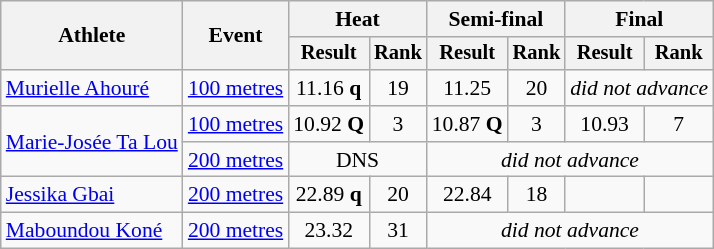<table class=wikitable style=font-size:90%>
<tr>
<th rowspan=2>Athlete</th>
<th rowspan=2>Event</th>
<th colspan=2>Heat</th>
<th colspan=2>Semi-final</th>
<th colspan=2>Final</th>
</tr>
<tr style=font-size:95%>
<th>Result</th>
<th>Rank</th>
<th>Result</th>
<th>Rank</th>
<th>Result</th>
<th>Rank</th>
</tr>
<tr align=center>
<td align=left><a href='#'>Murielle Ahouré</a></td>
<td align=left><a href='#'>100 metres</a></td>
<td>11.16 <strong>q</strong></td>
<td>19</td>
<td>11.25</td>
<td>20</td>
<td colspan="2"><em>did not advance</em></td>
</tr>
<tr align=center>
<td align=left rowspan=2><a href='#'>Marie-Josée Ta Lou</a></td>
<td align=left><a href='#'>100 metres</a></td>
<td>10.92 <strong>Q</strong></td>
<td>3</td>
<td>10.87 <strong>Q</strong></td>
<td>3</td>
<td>10.93</td>
<td>7</td>
</tr>
<tr align=center>
<td align=left><a href='#'>200 metres</a></td>
<td colspan="2">DNS</td>
<td colspan="4"><em>did not advance</em></td>
</tr>
<tr align=center>
<td align=left><a href='#'>Jessika Gbai</a></td>
<td align=left><a href='#'>200 metres</a></td>
<td>22.89 <strong>q</strong></td>
<td>20</td>
<td>22.84</td>
<td>18</td>
<td></td>
<td></td>
</tr>
<tr align=center>
<td align=left><a href='#'>Maboundou Koné</a></td>
<td align=left><a href='#'>200 metres</a></td>
<td>23.32</td>
<td>31</td>
<td colspan="4"><em>did not advance</em></td>
</tr>
</table>
